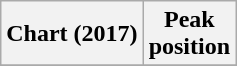<table class="wikitable plainrowheaders" style="text-align:center">
<tr>
<th scope="col">Chart (2017)</th>
<th scope="col">Peak<br> position</th>
</tr>
<tr>
</tr>
</table>
